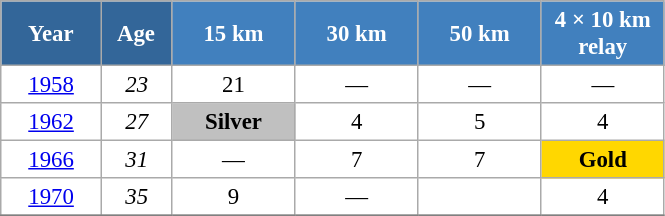<table class="wikitable" style="font-size:95%; text-align:center; border:grey solid 1px; border-collapse:collapse; background:#ffffff;">
<tr>
<th style="background-color:#369; color:white; width:60px;"> Year </th>
<th style="background-color:#369; color:white; width:40px;"> Age </th>
<th style="background-color:#4180be; color:white; width:75px;"> 15 km </th>
<th style="background-color:#4180be; color:white; width:75px;"> 30 km </th>
<th style="background-color:#4180be; color:white; width:75px;"> 50 km </th>
<th style="background-color:#4180be; color:white; width:75px;"> 4 × 10 km <br> relay </th>
</tr>
<tr>
<td><a href='#'>1958</a></td>
<td><em>23</em></td>
<td>21</td>
<td>—</td>
<td>—</td>
<td>—</td>
</tr>
<tr>
<td><a href='#'>1962</a></td>
<td><em>27</em></td>
<td style="background:silver;"><strong>Silver</strong></td>
<td>4</td>
<td>5</td>
<td>4</td>
</tr>
<tr>
<td><a href='#'>1966</a></td>
<td><em>31</em></td>
<td>—</td>
<td>7</td>
<td>7</td>
<td style="background:gold;"><strong>Gold</strong></td>
</tr>
<tr>
<td><a href='#'>1970</a></td>
<td><em>35</em></td>
<td>9</td>
<td>—</td>
<td></td>
<td>4</td>
</tr>
<tr>
</tr>
</table>
